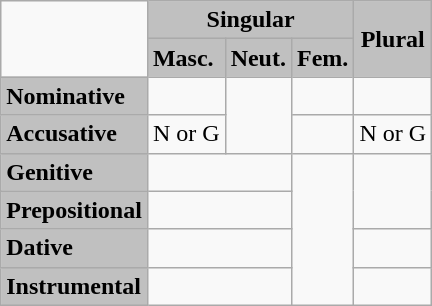<table class="wikitable">
<tr>
<td rowspan=2></td>
<td style="background:#C0C0C0" colspan="3" align="center"><strong>Singular</strong></td>
<td style="background:#C0C0C0" rowspan="2" align="center" valign="center"><strong>Plural</strong></td>
</tr>
<tr>
<td style="background:#C0C0C0"><strong>Masc.</strong></td>
<td style="background:#C0C0C0"><strong>Neut.</strong></td>
<td style="background:#C0C0C0"><strong>Fem.</strong></td>
</tr>
<tr>
<td style="background:#C0C0C0"><strong>Nominative</strong></td>
<td></td>
<td rowspan="2"></td>
<td></td>
<td></td>
</tr>
<tr>
<td style="background:#C0C0C0"><strong>Accusative</strong></td>
<td>N or G</td>
<td></td>
<td>N or G</td>
</tr>
<tr>
<td style="background:#C0C0C0"><strong>Genitive</strong></td>
<td colspan="2"></td>
<td rowspan="4"></td>
<td rowspan="2"></td>
</tr>
<tr>
<td style="background:#C0C0C0"><strong>Prepositional</strong></td>
<td colspan="2"></td>
</tr>
<tr>
<td style="background:#C0C0C0"><strong>Dative</strong></td>
<td colspan="2"></td>
<td></td>
</tr>
<tr>
<td style="background:#C0C0C0"><strong>Instrumental</strong></td>
<td colspan="2"></td>
<td></td>
</tr>
</table>
